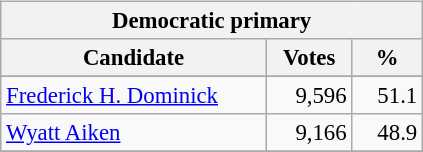<table class="wikitable" align="left" style="margin: 1em 1em 1em 0; font-size: 95%;">
<tr>
<th colspan="3">Democratic primary</th>
</tr>
<tr>
<th colspan="1" style="width: 170px">Candidate</th>
<th style="width: 50px">Votes</th>
<th style="width: 40px">%</th>
</tr>
<tr>
</tr>
<tr>
<td><a href='#'>Frederick H. Dominick</a></td>
<td align="right">9,596</td>
<td align="right">51.1</td>
</tr>
<tr>
<td><a href='#'>Wyatt Aiken</a></td>
<td align="right">9,166</td>
<td align="right">48.9</td>
</tr>
<tr>
</tr>
</table>
